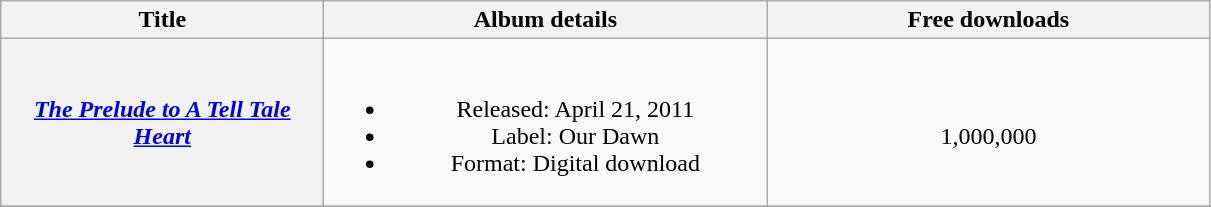<table class="wikitable plainrowheaders" style="text-align:center;" border="1">
<tr>
<th scope="col" style="width:13em;">Title</th>
<th scope="col" style="width:18em;">Album details</th>
<th scope="col" style="width:18em;">Free downloads</th>
</tr>
<tr>
<th scope="row"><em><a href='#'>The Prelude to A Tell Tale Heart</a></em></th>
<td><br><ul><li>Released: April 21, 2011</li><li>Label: Our Dawn</li><li>Format: Digital download</li></ul></td>
<td><br>1,000,000</td>
</tr>
<tr>
</tr>
</table>
